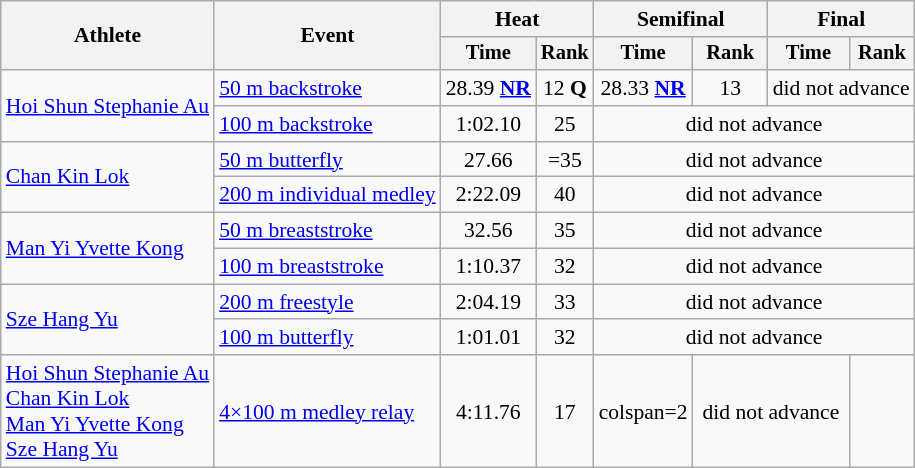<table class=wikitable style="font-size:90%">
<tr>
<th rowspan="2">Athlete</th>
<th rowspan="2">Event</th>
<th colspan="2">Heat</th>
<th colspan="2">Semifinal</th>
<th colspan="2">Final</th>
</tr>
<tr style="font-size:95%">
<th>Time</th>
<th>Rank</th>
<th>Time</th>
<th>Rank</th>
<th>Time</th>
<th>Rank</th>
</tr>
<tr align=center>
<td align=left rowspan=2><a href='#'>Hoi Shun Stephanie Au</a></td>
<td align=left><a href='#'>50 m backstroke</a></td>
<td>28.39 <strong><a href='#'>NR</a></strong></td>
<td>12 <strong>Q</strong></td>
<td>28.33 <strong><a href='#'>NR</a></strong></td>
<td>13</td>
<td colspan=2>did not advance</td>
</tr>
<tr align=center>
<td align=left><a href='#'>100 m backstroke</a></td>
<td>1:02.10</td>
<td>25</td>
<td colspan=4>did not advance</td>
</tr>
<tr align=center>
<td align=left rowspan=2><a href='#'>Chan Kin Lok</a></td>
<td align=left><a href='#'>50 m butterfly</a></td>
<td>27.66</td>
<td>=35</td>
<td colspan=4>did not advance</td>
</tr>
<tr align=center>
<td align=left><a href='#'>200 m individual medley</a></td>
<td>2:22.09</td>
<td>40</td>
<td colspan=4>did not advance</td>
</tr>
<tr align=center>
<td align=left rowspan=2><a href='#'>Man Yi Yvette Kong</a></td>
<td align=left><a href='#'>50 m breaststroke</a></td>
<td>32.56</td>
<td>35</td>
<td colspan=4>did not advance</td>
</tr>
<tr align=center>
<td align=left><a href='#'>100 m breaststroke</a></td>
<td>1:10.37</td>
<td>32</td>
<td colspan=4>did not advance</td>
</tr>
<tr align=center>
<td align=left rowspan=2><a href='#'>Sze Hang Yu</a></td>
<td align=left><a href='#'>200 m freestyle</a></td>
<td>2:04.19</td>
<td>33</td>
<td colspan=4>did not advance</td>
</tr>
<tr align=center>
<td align=left><a href='#'>100 m butterfly</a></td>
<td>1:01.01</td>
<td>32</td>
<td colspan=4>did not advance</td>
</tr>
<tr align=center>
<td align=left><a href='#'>Hoi Shun Stephanie Au</a><br><a href='#'>Chan Kin Lok</a><br><a href='#'>Man Yi Yvette Kong</a><br><a href='#'>Sze Hang Yu</a></td>
<td align=left><a href='#'>4×100 m medley relay</a></td>
<td>4:11.76</td>
<td>17</td>
<td>colspan=2 </td>
<td colspan=2>did not advance</td>
</tr>
</table>
